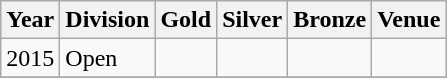<table class="wikitable sortable" style="text-align: left;">
<tr>
<th>Year</th>
<th>Division</th>
<th> Gold</th>
<th> Silver</th>
<th> Bronze</th>
<th>Venue</th>
</tr>
<tr>
<td>2015</td>
<td>Open</td>
<td></td>
<td></td>
<td></td>
<td></td>
</tr>
<tr>
</tr>
</table>
